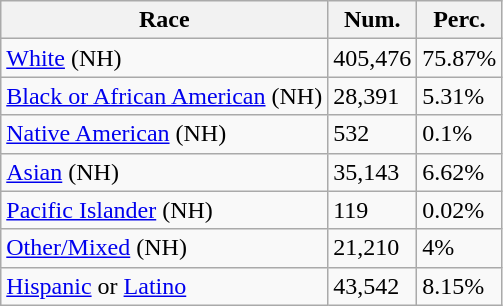<table class="wikitable">
<tr>
<th>Race</th>
<th>Num.</th>
<th>Perc.</th>
</tr>
<tr>
<td><a href='#'>White</a> (NH)</td>
<td>405,476</td>
<td>75.87%</td>
</tr>
<tr>
<td><a href='#'>Black or African American</a> (NH)</td>
<td>28,391</td>
<td>5.31%</td>
</tr>
<tr>
<td><a href='#'>Native American</a> (NH)</td>
<td>532</td>
<td>0.1%</td>
</tr>
<tr>
<td><a href='#'>Asian</a> (NH)</td>
<td>35,143</td>
<td>6.62%</td>
</tr>
<tr>
<td><a href='#'>Pacific Islander</a> (NH)</td>
<td>119</td>
<td>0.02%</td>
</tr>
<tr>
<td><a href='#'>Other/Mixed</a> (NH)</td>
<td>21,210</td>
<td>4%</td>
</tr>
<tr>
<td><a href='#'>Hispanic</a> or <a href='#'>Latino</a></td>
<td>43,542</td>
<td>8.15%</td>
</tr>
</table>
